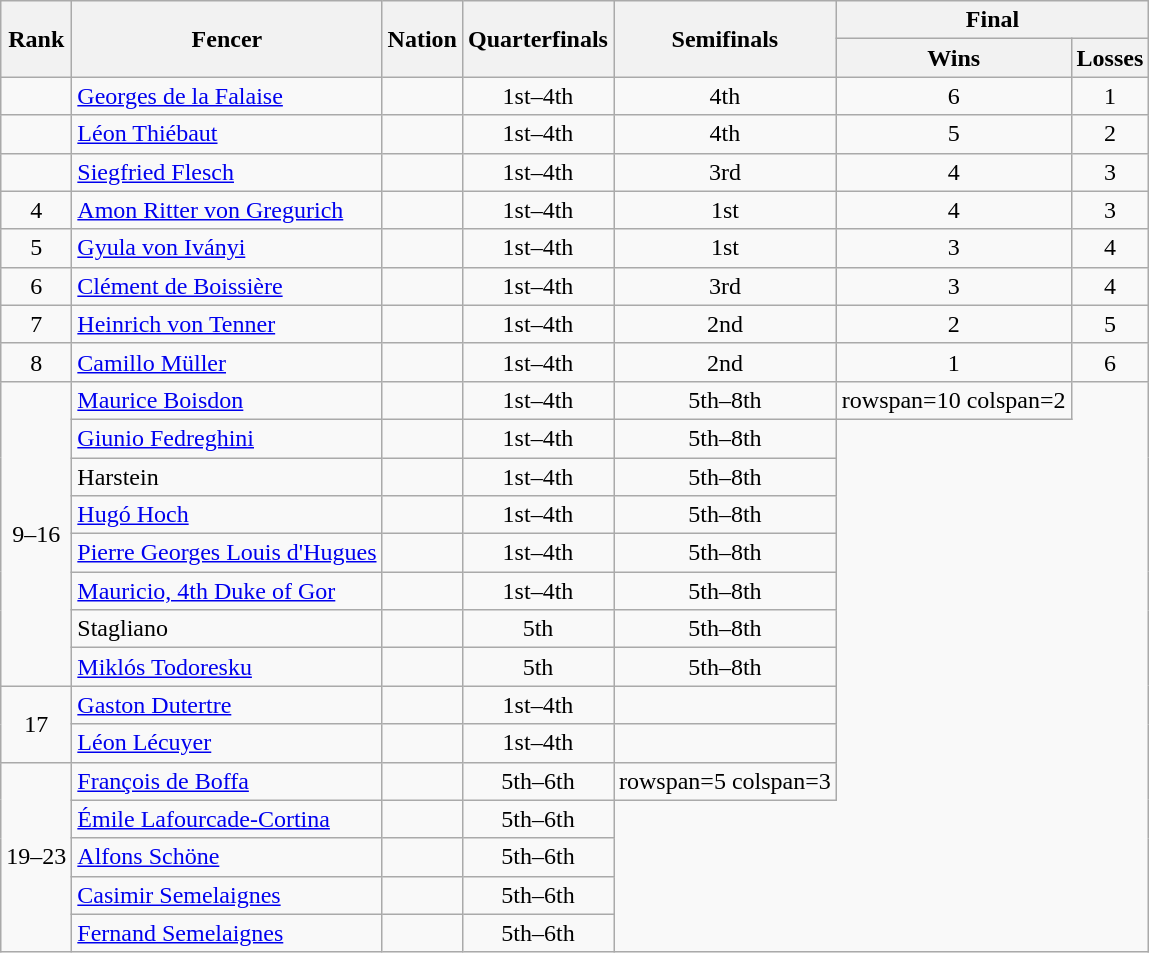<table class="wikitable sortable" style="text-align:center">
<tr>
<th rowspan=2>Rank</th>
<th rowspan=2>Fencer</th>
<th rowspan=2>Nation</th>
<th rowspan=2>Quarterfinals</th>
<th rowspan=2>Semifinals</th>
<th colspan=2>Final</th>
</tr>
<tr>
<th>Wins</th>
<th>Losses</th>
</tr>
<tr>
<td></td>
<td align=left><a href='#'>Georges de la Falaise</a></td>
<td align=left></td>
<td>1st–4th</td>
<td>4th</td>
<td>6</td>
<td>1</td>
</tr>
<tr>
<td></td>
<td align=left><a href='#'>Léon Thiébaut</a></td>
<td align=left></td>
<td>1st–4th</td>
<td>4th</td>
<td>5</td>
<td>2</td>
</tr>
<tr>
<td></td>
<td align=left><a href='#'>Siegfried Flesch</a></td>
<td align=left></td>
<td>1st–4th</td>
<td>3rd</td>
<td>4</td>
<td>3</td>
</tr>
<tr>
<td>4</td>
<td align=left><a href='#'>Amon Ritter von Gregurich</a></td>
<td align=left></td>
<td>1st–4th</td>
<td>1st</td>
<td>4</td>
<td>3</td>
</tr>
<tr>
<td>5</td>
<td align=left><a href='#'>Gyula von Iványi</a></td>
<td align=left></td>
<td>1st–4th</td>
<td>1st</td>
<td>3</td>
<td>4</td>
</tr>
<tr>
<td>6</td>
<td align=left><a href='#'>Clément de Boissière</a></td>
<td align=left></td>
<td>1st–4th</td>
<td>3rd</td>
<td>3</td>
<td>4</td>
</tr>
<tr>
<td>7</td>
<td align=left><a href='#'>Heinrich von Tenner</a></td>
<td align=left></td>
<td>1st–4th</td>
<td>2nd</td>
<td>2</td>
<td>5</td>
</tr>
<tr>
<td>8</td>
<td align=left><a href='#'>Camillo Müller</a></td>
<td align=left></td>
<td>1st–4th</td>
<td>2nd</td>
<td>1</td>
<td>6</td>
</tr>
<tr>
<td rowspan=8>9–16</td>
<td align=left><a href='#'>Maurice Boisdon</a></td>
<td align=left></td>
<td>1st–4th</td>
<td>5th–8th</td>
<td>rowspan=10 colspan=2 </td>
</tr>
<tr>
<td align=left><a href='#'>Giunio Fedreghini</a></td>
<td align=left></td>
<td>1st–4th</td>
<td>5th–8th</td>
</tr>
<tr>
<td align=left>Harstein</td>
<td align=left></td>
<td>1st–4th</td>
<td>5th–8th</td>
</tr>
<tr>
<td align=left><a href='#'>Hugó Hoch</a></td>
<td align=left></td>
<td>1st–4th</td>
<td>5th–8th</td>
</tr>
<tr>
<td align=left><a href='#'>Pierre Georges Louis d'Hugues</a></td>
<td align=left></td>
<td>1st–4th</td>
<td>5th–8th</td>
</tr>
<tr>
<td align=left><a href='#'>Mauricio, 4th Duke of Gor</a></td>
<td align=left></td>
<td>1st–4th</td>
<td>5th–8th</td>
</tr>
<tr>
<td align=left>Stagliano</td>
<td align=left></td>
<td>5th</td>
<td>5th–8th</td>
</tr>
<tr>
<td align=left><a href='#'>Miklós Todoresku</a></td>
<td align=left></td>
<td>5th</td>
<td>5th–8th</td>
</tr>
<tr>
<td rowspan=2>17</td>
<td align=left><a href='#'>Gaston Dutertre</a></td>
<td align=left></td>
<td>1st–4th</td>
<td></td>
</tr>
<tr>
<td align=left><a href='#'>Léon Lécuyer</a></td>
<td align=left></td>
<td>1st–4th</td>
<td></td>
</tr>
<tr>
<td rowspan=5>19–23</td>
<td align=left><a href='#'>François de Boffa</a></td>
<td align=left></td>
<td>5th–6th</td>
<td>rowspan=5 colspan=3 </td>
</tr>
<tr>
<td align=left><a href='#'>Émile Lafourcade-Cortina</a></td>
<td align=left></td>
<td>5th–6th</td>
</tr>
<tr>
<td align=left><a href='#'>Alfons Schöne</a></td>
<td align=left></td>
<td>5th–6th</td>
</tr>
<tr>
<td align=left><a href='#'>Casimir Semelaignes</a></td>
<td align=left></td>
<td>5th–6th</td>
</tr>
<tr>
<td align=left><a href='#'>Fernand Semelaignes</a></td>
<td align=left></td>
<td>5th–6th</td>
</tr>
</table>
